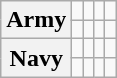<table class="wikitable">
<tr style="text-align:center;">
<th rowspan=2>Army</th>
<td></td>
<td></td>
<td></td>
<td></td>
</tr>
<tr style="text-align:center;">
<td></td>
<td></td>
<td></td>
<td></td>
</tr>
<tr style="text-align:center;">
<th rowspan=2>Navy</th>
<td></td>
<td></td>
<td></td>
<td></td>
</tr>
<tr style="text-align:center;">
<td></td>
<td></td>
<td></td>
<td></td>
</tr>
</table>
